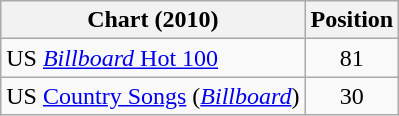<table class="wikitable sortable">
<tr>
<th scope="col">Chart (2010)</th>
<th scope="col">Position</th>
</tr>
<tr>
<td>US <a href='#'><em>Billboard</em> Hot 100</a></td>
<td align="center">81</td>
</tr>
<tr>
<td>US <a href='#'>Country Songs</a> (<em><a href='#'>Billboard</a></em>)</td>
<td align="center">30</td>
</tr>
</table>
